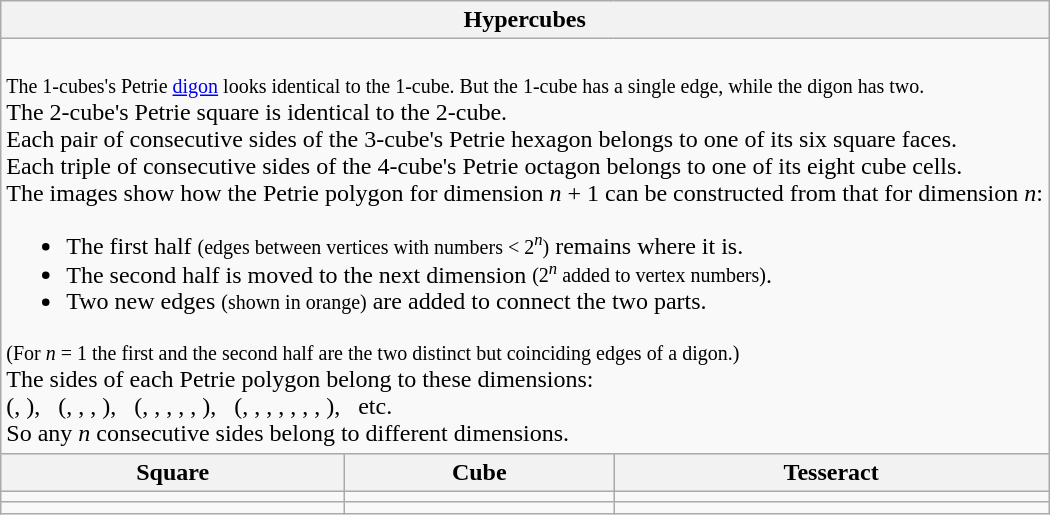<table class="wikitable collapsible collapsed" style="text-align: center;">
<tr>
<th colspan="3">Hypercubes</th>
</tr>
<tr>
<td colspan="3" style="text-align: left;"><br><small>The 1-cubes's Petrie <a href='#'>digon</a> looks identical to the 1-cube. But the 1-cube has a single edge, while the digon has two.<br></small>
The 2-cube's Petrie square is identical to the 2-cube.<br>
Each pair of consecutive sides of the 3-cube's Petrie hexagon belongs to one of its six square faces.<br>
Each triple of consecutive sides of the 4-cube's Petrie octagon belongs to one of its eight cube cells.<br>The images show how the Petrie polygon for dimension <em>n</em> + 1 can be constructed from that for dimension <em>n</em>:<ul><li>The first half <small>(edges between vertices with numbers < 2<sup><em>n</em></sup>)</small> remains where it is.</li><li>The second half is moved to the next dimension <small>(2<sup><em>n</em></sup> added to vertex numbers)</small>.</li><li>Two new edges <small>(shown in orange)</small> are added to connect the two parts.</li></ul><small>(For <em>n</em> = 1 the first and the second half are the two distinct but coinciding edges of a digon.)</small><br>The sides of each Petrie polygon belong to these dimensions:<br>
(, ),  
(, , , ),  
(, , , , , ),  
(, , , , , , , ),   etc.<br>
So any <em>n</em> consecutive sides belong to different dimensions.</td>
</tr>
<tr>
<th>Square</th>
<th>Cube</th>
<th>Tesseract</th>
</tr>
<tr>
<td></td>
<td></td>
<td></td>
</tr>
<tr>
<td></td>
<td></td>
<td></td>
</tr>
</table>
